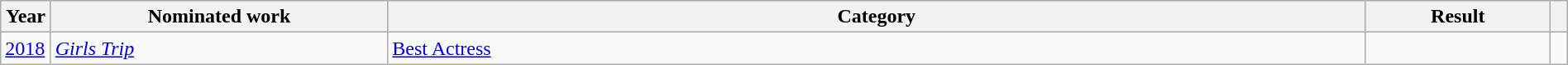<table style="width:100%;" class="wikitable sortable">
<tr>
<th style="width:1%;" scope="col">Year</th>
<th style="width:20%;" scope="col">Nominated work</th>
<th style="width:58%;" scope="col">Category</th>
<th style="width:11%;" scope="col">Result</th>
<th style="width:1%;" scope="col"></th>
</tr>
<tr>
<td><a href='#'>2018</a></td>
<td><em><a href='#'>Girls Trip</a></em></td>
<td><a href='#'>Best Actress</a></td>
<td></td>
<td></td>
</tr>
</table>
